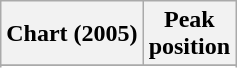<table class="wikitable plainrowheaders sortable" style="text-align:center;">
<tr>
<th scope="col">Chart (2005)</th>
<th scope="col">Peak<br>position</th>
</tr>
<tr>
</tr>
<tr>
</tr>
</table>
